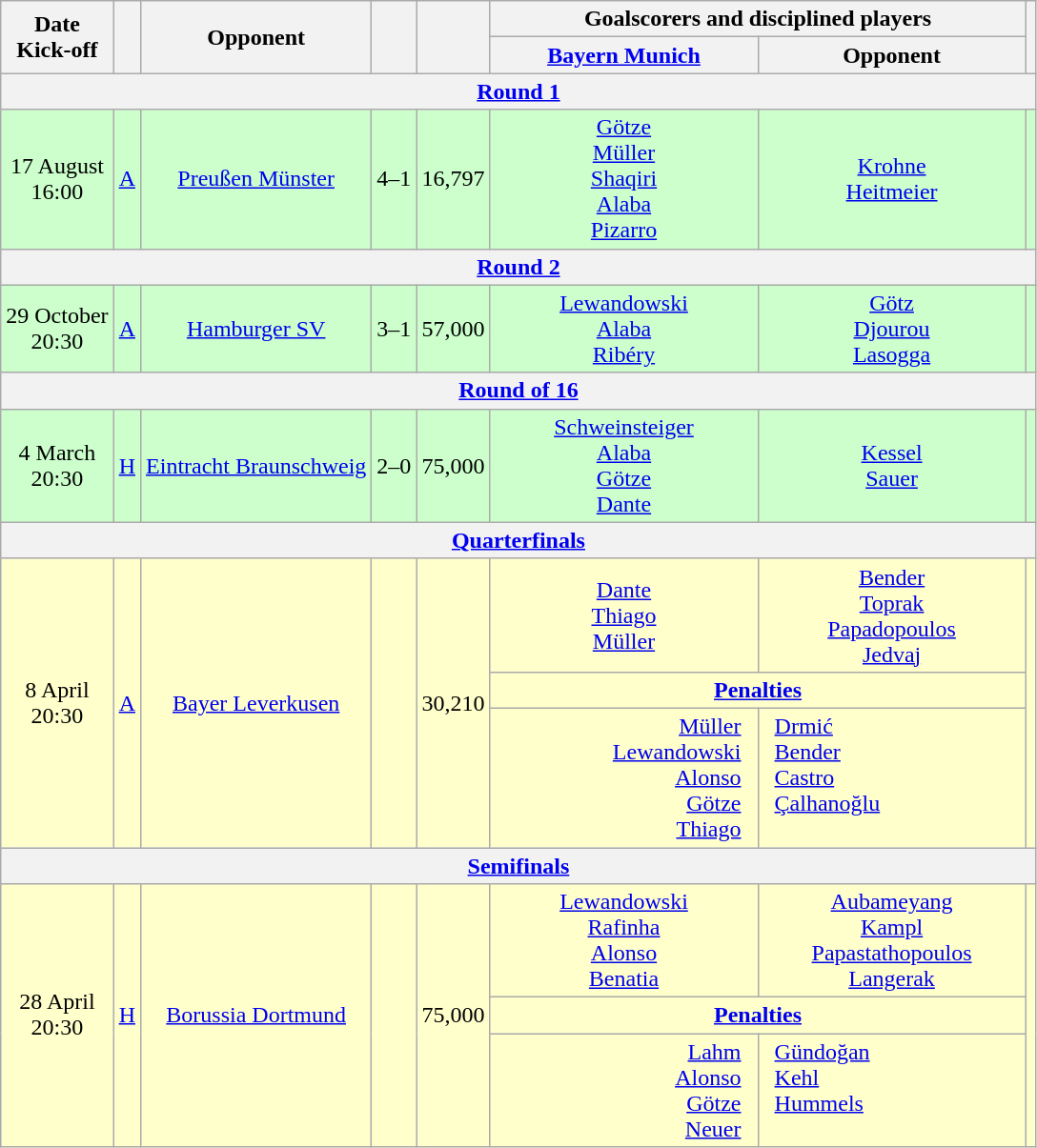<table class="wikitable" Style="text-align: center;">
<tr>
<th rowspan="2">Date<br>Kick-off</th>
<th rowspan="2"></th>
<th rowspan="2">Opponent</th>
<th rowspan="2"><br></th>
<th rowspan="2"></th>
<th colspan="2">Goalscorers and disciplined players</th>
<th rowspan="2"></th>
</tr>
<tr>
<th style="width:180px"><a href='#'>Bayern Munich</a></th>
<th style="width:180px">Opponent</th>
</tr>
<tr>
<th colspan="8"><a href='#'>Round 1</a></th>
</tr>
<tr style="background:#cfc">
<td>17 August<br>16:00</td>
<td><a href='#'>A</a></td>
<td><a href='#'>Preußen Münster</a></td>
<td>4–1</td>
<td>16,797</td>
<td><a href='#'>Götze</a> <br><a href='#'>Müller</a> <br><a href='#'>Shaqiri</a> <br><a href='#'>Alaba</a> <br><a href='#'>Pizarro</a> </td>
<td><a href='#'>Krohne</a> <br><a href='#'>Heitmeier</a> </td>
<td><br></td>
</tr>
<tr>
<th colspan="8"><a href='#'>Round 2</a></th>
</tr>
<tr style="background:#cfc">
<td>29 October<br>20:30</td>
<td><a href='#'>A</a></td>
<td><a href='#'>Hamburger SV</a></td>
<td>3–1</td>
<td>57,000</td>
<td><a href='#'>Lewandowski</a> <br><a href='#'>Alaba</a> <br><a href='#'>Ribéry</a> </td>
<td><a href='#'>Götz</a> <br><a href='#'>Djourou</a> <br><a href='#'>Lasogga</a> </td>
<td><br></td>
</tr>
<tr>
<th colspan="8"><a href='#'>Round of 16</a></th>
</tr>
<tr style="background:#cfc">
<td>4 March<br>20:30</td>
<td><a href='#'>H</a></td>
<td><a href='#'>Eintracht Braunschweig</a></td>
<td>2–0</td>
<td>75,000</td>
<td><a href='#'>Schweinsteiger</a> <br><a href='#'>Alaba</a> <br><a href='#'>Götze</a> <br><a href='#'>Dante</a> </td>
<td><a href='#'>Kessel</a> <br><a href='#'>Sauer</a> </td>
<td><br></td>
</tr>
<tr>
<th colspan="8"><a href='#'>Quarterfinals</a></th>
</tr>
<tr style="background:#ffc">
<td rowspan="3">8 April<br>20:30</td>
<td rowspan="3"><a href='#'>A</a></td>
<td rowspan="3"><a href='#'>Bayer Leverkusen</a></td>
<td rowspan="3"><br></td>
<td rowspan="3">30,210</td>
<td><a href='#'>Dante</a> <br><a href='#'>Thiago</a> <br><a href='#'>Müller</a> </td>
<td><a href='#'>Bender</a> <br><a href='#'>Toprak</a> <br><a href='#'>Papadopoulos</a> <br><a href='#'>Jedvaj</a> </td>
<td rowspan="3"><br></td>
</tr>
<tr style="background:#ffc">
<td colspan="2"><strong><a href='#'>Penalties</a></strong></td>
</tr>
<tr style="background:#ffc">
<td style="text-align: right;"><a href='#'>Müller</a>  <br><a href='#'>Lewandowski</a>  <br><a href='#'>Alonso</a>  <br><a href='#'>Götze</a>  <br><a href='#'>Thiago</a>  </td>
<td style="text-align: left; vertical-align: top;">  <a href='#'>Drmić</a><br>  <a href='#'>Bender</a><br>  <a href='#'>Castro</a><br>  <a href='#'>Çalhanoğlu</a></td>
</tr>
<tr>
<th colspan="8"><a href='#'>Semifinals</a></th>
</tr>
<tr style="background:#ffc">
<td rowspan="3">28 April<br>20:30</td>
<td rowspan="3"><a href='#'>H</a></td>
<td rowspan="3"><a href='#'>Borussia Dortmund</a></td>
<td rowspan="3"><br></td>
<td rowspan="3">75,000</td>
<td><a href='#'>Lewandowski</a> <br><a href='#'>Rafinha</a> <br><a href='#'>Alonso</a> <br><a href='#'>Benatia</a> </td>
<td><a href='#'>Aubameyang</a> <br><a href='#'>Kampl</a> <br><a href='#'>Papastathopoulos</a> <br><a href='#'>Langerak</a> </td>
<td rowspan="3"><br></td>
</tr>
<tr style="background:#ffc">
<td colspan="2"><strong><a href='#'>Penalties</a></strong></td>
</tr>
<tr style="background:#ffc">
<td style="text-align: right;"><a href='#'>Lahm</a>  <br><a href='#'>Alonso</a>  <br><a href='#'>Götze</a>  <br><a href='#'>Neuer</a>  </td>
<td style="text-align: left; vertical-align: top;">  <a href='#'>Gündoğan</a><br>  <a href='#'>Kehl</a><br>  <a href='#'>Hummels</a></td>
</tr>
</table>
